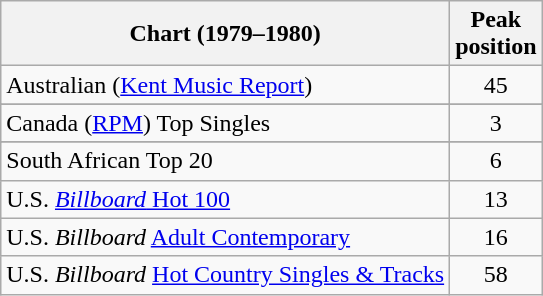<table class="wikitable sortable">
<tr>
<th>Chart (1979–1980)</th>
<th>Peak<br>position</th>
</tr>
<tr>
<td>Australian (<a href='#'>Kent Music Report</a>)</td>
<td style="text-align:center;">45</td>
</tr>
<tr>
</tr>
<tr>
<td>Canada (<a href='#'>RPM</a>) Top Singles</td>
<td style="text-align:center;">3</td>
</tr>
<tr>
</tr>
<tr>
</tr>
<tr>
<td>South African Top 20 </td>
<td style="text-align:center;">6</td>
</tr>
<tr>
<td>U.S. <a href='#'><em>Billboard</em> Hot 100</a></td>
<td style="text-align:center;">13</td>
</tr>
<tr>
<td>U.S. <em>Billboard</em> <a href='#'>Adult Contemporary</a></td>
<td align="center">16</td>
</tr>
<tr>
<td>U.S. <em>Billboard</em> <a href='#'>Hot Country Singles & Tracks</a></td>
<td style="text-align:center;">58</td>
</tr>
</table>
